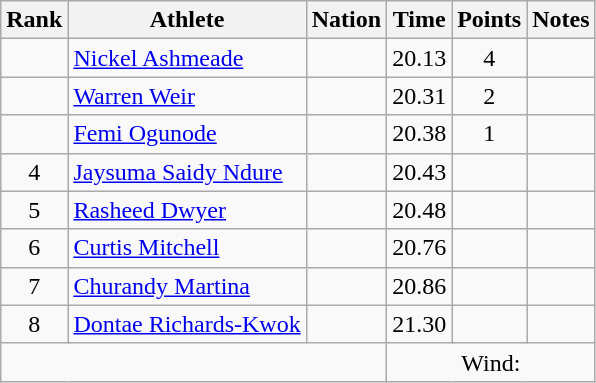<table class="wikitable mw-datatable sortable" style="text-align:center;">
<tr>
<th>Rank</th>
<th>Athlete</th>
<th>Nation</th>
<th>Time</th>
<th>Points</th>
<th>Notes</th>
</tr>
<tr>
<td></td>
<td align=left><a href='#'>Nickel Ashmeade</a></td>
<td align=left></td>
<td>20.13</td>
<td>4</td>
<td></td>
</tr>
<tr>
<td></td>
<td align=left><a href='#'>Warren Weir</a></td>
<td align=left></td>
<td>20.31</td>
<td>2</td>
<td></td>
</tr>
<tr>
<td></td>
<td align=left><a href='#'>Femi Ogunode</a></td>
<td align=left></td>
<td>20.38</td>
<td>1</td>
<td></td>
</tr>
<tr>
<td>4</td>
<td align=left><a href='#'>Jaysuma Saidy Ndure</a></td>
<td align=left></td>
<td>20.43</td>
<td></td>
<td></td>
</tr>
<tr>
<td>5</td>
<td align=left><a href='#'>Rasheed Dwyer</a></td>
<td align=left></td>
<td>20.48</td>
<td></td>
<td></td>
</tr>
<tr>
<td>6</td>
<td align=left><a href='#'>Curtis Mitchell</a></td>
<td align=left></td>
<td>20.76</td>
<td></td>
<td></td>
</tr>
<tr>
<td>7</td>
<td align=left><a href='#'>Churandy Martina</a></td>
<td align=left></td>
<td>20.86</td>
<td></td>
<td></td>
</tr>
<tr>
<td>8</td>
<td align=left><a href='#'>Dontae Richards-Kwok</a></td>
<td align=left></td>
<td>21.30</td>
<td></td>
<td></td>
</tr>
<tr class="sortbottom">
<td colspan=3></td>
<td colspan=3>Wind: </td>
</tr>
</table>
